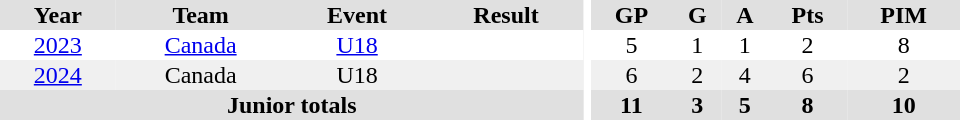<table border="0" cellpadding="1" cellspacing="0" ID="Table3" style="text-align:center; width:40em">
<tr ALIGN="center" bgcolor="#e0e0e0">
<th>Year</th>
<th>Team</th>
<th>Event</th>
<th>Result</th>
<th rowspan="99" bgcolor="#ffffff"></th>
<th>GP</th>
<th>G</th>
<th>A</th>
<th>Pts</th>
<th>PIM</th>
</tr>
<tr>
<td><a href='#'>2023</a></td>
<td><a href='#'>Canada</a></td>
<td><a href='#'>U18</a></td>
<td></td>
<td>5</td>
<td>1</td>
<td>1</td>
<td>2</td>
<td>8</td>
</tr>
<tr bgcolor="#f0f0f0">
<td><a href='#'>2024</a></td>
<td>Canada</td>
<td>U18</td>
<td></td>
<td>6</td>
<td>2</td>
<td>4</td>
<td>6</td>
<td>2</td>
</tr>
<tr bgcolor="#e0e0e0">
<th colspan="4">Junior totals</th>
<th>11</th>
<th>3</th>
<th>5</th>
<th>8</th>
<th>10</th>
</tr>
</table>
